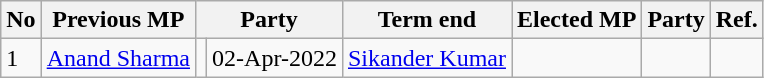<table class="wikitable sortable">
<tr>
<th>No</th>
<th>Previous MP</th>
<th colspan="2">Party</th>
<th>Term end</th>
<th>Elected MP</th>
<th colspan="2">Party</th>
<th>Ref.</th>
</tr>
<tr>
<td>1</td>
<td><a href='#'>Anand Sharma</a></td>
<td></td>
<td>02-Apr-2022</td>
<td><a href='#'>Sikander Kumar</a></td>
<td></td>
<td></td>
</tr>
</table>
